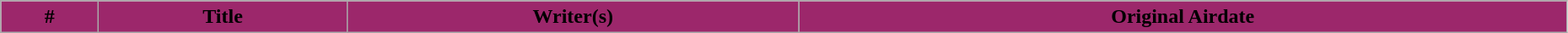<table class="wikitable plainrowheaders"  style="width:98%; background:#fff;">
<tr>
<th style="background:#9C276B;">#</th>
<th style="background:#9C276B;">Title</th>
<th style="background:#9C276B;">Writer(s)</th>
<th style="background:#9C276B;">Original Airdate<br>
























</th>
</tr>
</table>
